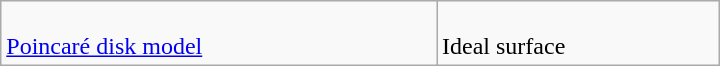<table class=wikitable width=480>
<tr>
<td><br><a href='#'>Poincaré disk model</a></td>
<td><br>Ideal surface</td>
</tr>
</table>
